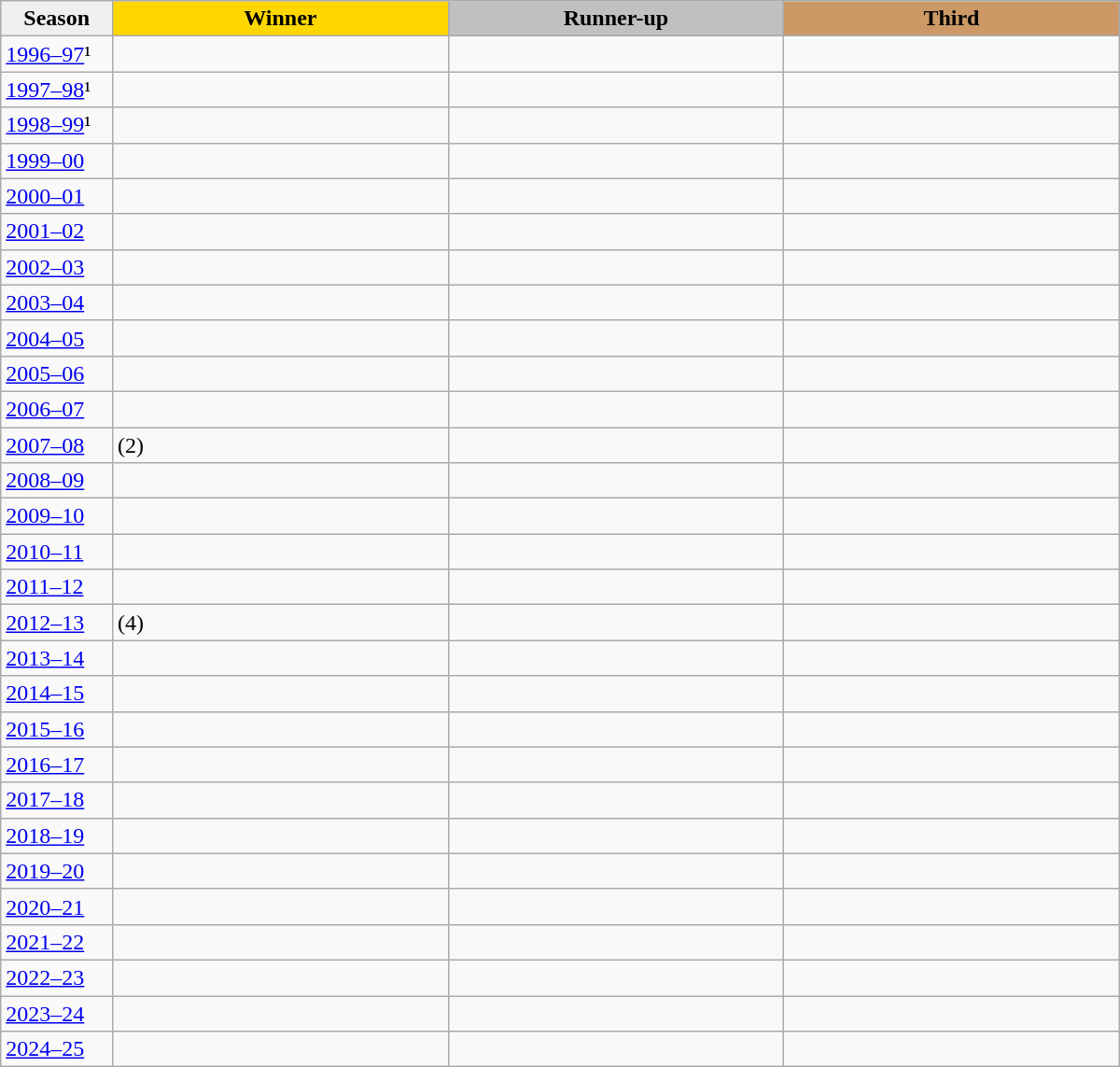<table class="wikitable sortable" style="width:800px;">
<tr>
<th style="width:10%; background:#efefef;">Season</th>
<th style="width:30%; background:gold">Winner</th>
<th style="width:30%; background:silver">Runner-up</th>
<th style="width:30%; background:#CC9966">Third</th>
</tr>
<tr>
<td><a href='#'>1996–97</a>¹</td>
<td></td>
<td></td>
<td></td>
</tr>
<tr>
<td><a href='#'>1997–98</a>¹</td>
<td></td>
<td></td>
<td></td>
</tr>
<tr>
<td><a href='#'>1998–99</a>¹</td>
<td></td>
<td></td>
<td></td>
</tr>
<tr>
<td><a href='#'>1999–00</a></td>
<td></td>
<td></td>
<td></td>
</tr>
<tr>
<td><a href='#'>2000–01</a></td>
<td></td>
<td></td>
<td></td>
</tr>
<tr>
<td><a href='#'>2001–02</a></td>
<td></td>
<td></td>
<td></td>
</tr>
<tr>
<td><a href='#'>2002–03</a></td>
<td></td>
<td></td>
<td></td>
</tr>
<tr>
<td><a href='#'>2003–04</a></td>
<td></td>
<td></td>
<td></td>
</tr>
<tr>
<td><a href='#'>2004–05</a></td>
<td></td>
<td></td>
<td></td>
</tr>
<tr>
<td><a href='#'>2005–06</a></td>
<td></td>
<td></td>
<td></td>
</tr>
<tr>
<td><a href='#'>2006–07</a></td>
<td></td>
<td></td>
<td></td>
</tr>
<tr>
<td><a href='#'>2007–08</a></td>
<td> (2)</td>
<td></td>
<td></td>
</tr>
<tr>
<td><a href='#'>2008–09</a></td>
<td></td>
<td></td>
<td></td>
</tr>
<tr>
<td><a href='#'>2009–10</a></td>
<td></td>
<td></td>
<td></td>
</tr>
<tr>
<td><a href='#'>2010–11</a></td>
<td></td>
<td></td>
<td></td>
</tr>
<tr>
<td><a href='#'>2011–12</a></td>
<td></td>
<td></td>
<td></td>
</tr>
<tr>
<td><a href='#'>2012–13</a></td>
<td> (4)</td>
<td></td>
<td></td>
</tr>
<tr>
<td><a href='#'>2013–14</a></td>
<td></td>
<td></td>
<td></td>
</tr>
<tr>
<td><a href='#'>2014–15</a></td>
<td></td>
<td></td>
<td></td>
</tr>
<tr>
<td><a href='#'>2015–16</a></td>
<td></td>
<td></td>
<td></td>
</tr>
<tr>
<td><a href='#'>2016–17</a></td>
<td></td>
<td></td>
<td></td>
</tr>
<tr>
<td><a href='#'>2017–18</a></td>
<td></td>
<td></td>
<td></td>
</tr>
<tr>
<td><a href='#'>2018–19</a></td>
<td></td>
<td></td>
<td></td>
</tr>
<tr>
<td><a href='#'>2019–20</a></td>
<td></td>
<td></td>
<td></td>
</tr>
<tr>
<td><a href='#'>2020–21</a></td>
<td></td>
<td></td>
<td></td>
</tr>
<tr>
<td><a href='#'>2021–22</a></td>
<td></td>
<td></td>
<td></td>
</tr>
<tr>
<td><a href='#'>2022–23</a></td>
<td></td>
<td></td>
<td></td>
</tr>
<tr>
<td><a href='#'>2023–24</a></td>
<td></td>
<td></td>
<td></td>
</tr>
<tr>
<td><a href='#'>2024–25</a></td>
<td></td>
<td></td>
<td></td>
</tr>
</table>
